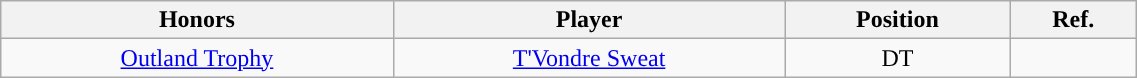<table class="wikitable" style="width: 60%;text-align: center;">
<tr>
<th>Honors</th>
<th>Player</th>
<th>Position</th>
<th>Ref.</th>
</tr>
<tr align="center">
<td><a href='#'>Outland Trophy</a></td>
<td><a href='#'>T'Vondre Sweat</a></td>
<td>DT</td>
<td></td>
</tr>
</table>
